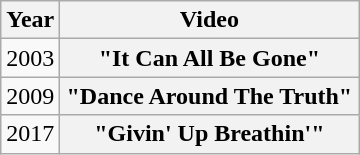<table class="wikitable plainrowheaders">
<tr>
<th>Year</th>
<th style="width:12em;">Video</th>
</tr>
<tr>
<td>2003</td>
<th scope="row">"It Can All Be Gone"</th>
</tr>
<tr>
<td>2009</td>
<th scope="row">"Dance Around The Truth"</th>
</tr>
<tr>
<td>2017</td>
<th scope="row">"Givin' Up Breathin'"</th>
</tr>
</table>
